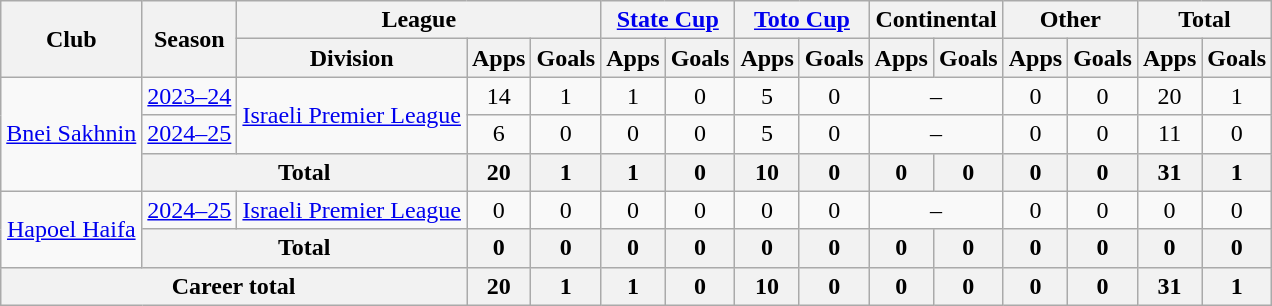<table class="wikitable" style="text-align: center">
<tr>
<th rowspan="2">Club</th>
<th rowspan="2">Season</th>
<th colspan="3">League</th>
<th colspan="2"><a href='#'>State Cup</a></th>
<th colspan="2"><a href='#'>Toto Cup</a></th>
<th colspan="2">Continental</th>
<th colspan="2">Other</th>
<th colspan="2">Total</th>
</tr>
<tr>
<th>Division</th>
<th>Apps</th>
<th>Goals</th>
<th>Apps</th>
<th>Goals</th>
<th>Apps</th>
<th>Goals</th>
<th>Apps</th>
<th>Goals</th>
<th>Apps</th>
<th>Goals</th>
<th>Apps</th>
<th>Goals</th>
</tr>
<tr>
<td rowspan="3"><a href='#'>Bnei Sakhnin</a></td>
<td><a href='#'>2023–24</a></td>
<td rowspan="2"><a href='#'>Israeli Premier League</a></td>
<td>14</td>
<td>1</td>
<td>1</td>
<td>0</td>
<td>5</td>
<td>0</td>
<td colspan="2">–</td>
<td>0</td>
<td>0</td>
<td>20</td>
<td>1</td>
</tr>
<tr>
<td><a href='#'>2024–25</a></td>
<td>6</td>
<td>0</td>
<td>0</td>
<td>0</td>
<td>5</td>
<td>0</td>
<td colspan="2">–</td>
<td>0</td>
<td>0</td>
<td>11</td>
<td>0</td>
</tr>
<tr>
<th colspan="2"><strong>Total</strong></th>
<th>20</th>
<th>1</th>
<th>1</th>
<th>0</th>
<th>10</th>
<th>0</th>
<th>0</th>
<th>0</th>
<th>0</th>
<th>0</th>
<th>31</th>
<th>1</th>
</tr>
<tr>
<td rowspan="2"><a href='#'>Hapoel Haifa</a></td>
<td><a href='#'>2024–25</a></td>
<td rowspan="1"><a href='#'>Israeli Premier League</a></td>
<td>0</td>
<td>0</td>
<td>0</td>
<td>0</td>
<td>0</td>
<td>0</td>
<td colspan="2">–</td>
<td>0</td>
<td>0</td>
<td>0</td>
<td>0</td>
</tr>
<tr>
<th colspan="2"><strong>Total</strong></th>
<th>0</th>
<th>0</th>
<th>0</th>
<th>0</th>
<th>0</th>
<th>0</th>
<th>0</th>
<th>0</th>
<th>0</th>
<th>0</th>
<th>0</th>
<th>0</th>
</tr>
<tr>
<th colspan="3"><strong>Career total</strong></th>
<th>20</th>
<th>1</th>
<th>1</th>
<th>0</th>
<th>10</th>
<th>0</th>
<th>0</th>
<th>0</th>
<th>0</th>
<th>0</th>
<th>31</th>
<th>1</th>
</tr>
</table>
